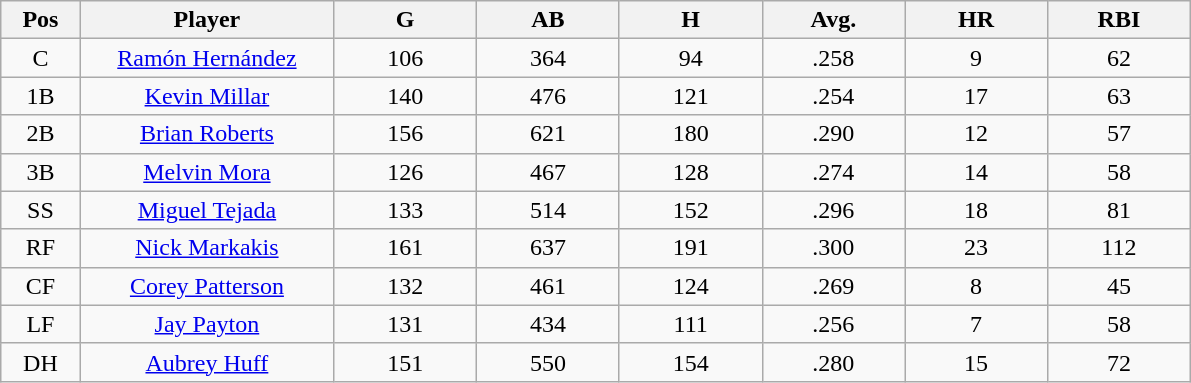<table class="wikitable sortable">
<tr>
<th bgcolor="#DDDDFF" width="5%">Pos</th>
<th bgcolor="#DDDDFF" width="16%">Player</th>
<th bgcolor="#DDDDFF" width="9%">G</th>
<th bgcolor="#DDDDFF" width="9%">AB</th>
<th bgcolor="#DDDDFF" width="9%">H</th>
<th bgcolor="#DDDDFF" width="9%">Avg.</th>
<th bgcolor="#DDDDFF" width="9%">HR</th>
<th bgcolor="#DDDDFF" width="9%">RBI</th>
</tr>
<tr align="center">
<td>C</td>
<td><a href='#'>Ramón Hernández</a></td>
<td>106</td>
<td>364</td>
<td>94</td>
<td>.258</td>
<td>9</td>
<td>62</td>
</tr>
<tr align="center">
<td>1B</td>
<td><a href='#'>Kevin Millar</a></td>
<td>140</td>
<td>476</td>
<td>121</td>
<td>.254</td>
<td>17</td>
<td>63</td>
</tr>
<tr align="center">
<td>2B</td>
<td><a href='#'>Brian Roberts</a></td>
<td>156</td>
<td>621</td>
<td>180</td>
<td>.290</td>
<td>12</td>
<td>57</td>
</tr>
<tr align="center">
<td>3B</td>
<td><a href='#'>Melvin Mora</a></td>
<td>126</td>
<td>467</td>
<td>128</td>
<td>.274</td>
<td>14</td>
<td>58</td>
</tr>
<tr align="center">
<td>SS</td>
<td><a href='#'>Miguel Tejada</a></td>
<td>133</td>
<td>514</td>
<td>152</td>
<td>.296</td>
<td>18</td>
<td>81</td>
</tr>
<tr align="center">
<td>RF</td>
<td><a href='#'>Nick Markakis</a></td>
<td>161</td>
<td>637</td>
<td>191</td>
<td>.300</td>
<td>23</td>
<td>112</td>
</tr>
<tr align="center">
<td>CF</td>
<td><a href='#'>Corey Patterson</a></td>
<td>132</td>
<td>461</td>
<td>124</td>
<td>.269</td>
<td>8</td>
<td>45</td>
</tr>
<tr align="center">
<td>LF</td>
<td><a href='#'>Jay Payton</a></td>
<td>131</td>
<td>434</td>
<td>111</td>
<td>.256</td>
<td>7</td>
<td>58</td>
</tr>
<tr align="center">
<td>DH</td>
<td><a href='#'>Aubrey Huff</a></td>
<td>151</td>
<td>550</td>
<td>154</td>
<td>.280</td>
<td>15</td>
<td>72</td>
</tr>
</table>
